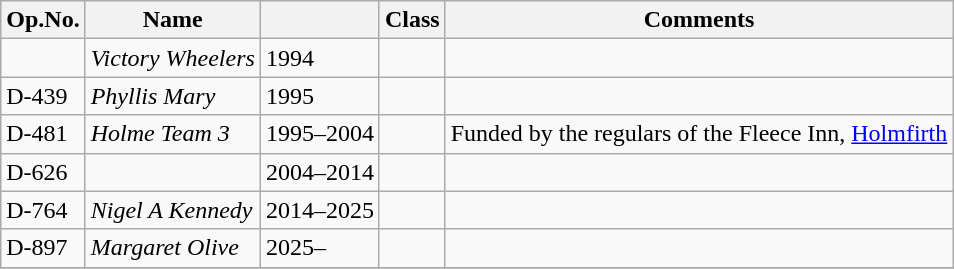<table class="wikitable">
<tr>
<th>Op.No.</th>
<th>Name</th>
<th></th>
<th>Class</th>
<th>Comments</th>
</tr>
<tr>
<td></td>
<td><em>Victory Wheelers</em></td>
<td>1994</td>
<td></td>
<td></td>
</tr>
<tr>
<td>D-439</td>
<td><em>Phyllis Mary</em></td>
<td>1995</td>
<td></td>
<td></td>
</tr>
<tr>
<td>D-481</td>
<td><em>Holme Team 3</em></td>
<td>1995–2004</td>
<td></td>
<td>Funded by the regulars of the Fleece Inn, <a href='#'>Holmfirth</a></td>
</tr>
<tr>
<td>D-626</td>
<td></td>
<td>2004–2014</td>
<td></td>
<td></td>
</tr>
<tr>
<td>D-764</td>
<td><em>Nigel A Kennedy</em></td>
<td>2014–2025</td>
<td></td>
<td></td>
</tr>
<tr>
<td>D-897</td>
<td><em>Margaret Olive</em></td>
<td>2025–</td>
<td></td>
<td></td>
</tr>
<tr>
</tr>
</table>
